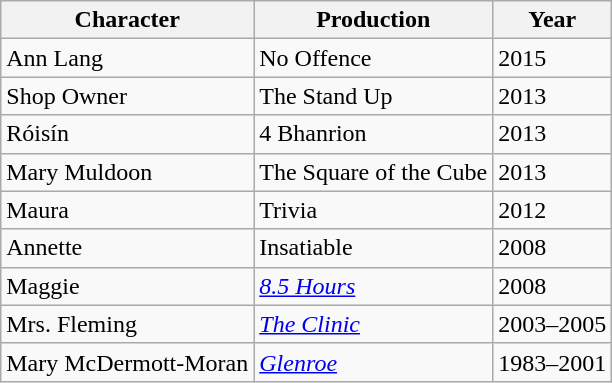<table class="wikitable">
<tr>
<th>Character</th>
<th>Production</th>
<th>Year</th>
</tr>
<tr>
<td>Ann Lang</td>
<td>No Offence</td>
<td>2015</td>
</tr>
<tr>
<td>Shop Owner</td>
<td>The Stand Up</td>
<td>2013</td>
</tr>
<tr>
<td>Róisín</td>
<td>4 Bhanrion</td>
<td>2013</td>
</tr>
<tr>
<td>Mary Muldoon</td>
<td>The Square of the Cube</td>
<td>2013</td>
</tr>
<tr>
<td>Maura</td>
<td>Trivia</td>
<td>2012</td>
</tr>
<tr>
<td>Annette</td>
<td>Insatiable</td>
<td>2008</td>
</tr>
<tr>
<td>Maggie</td>
<td><em><a href='#'>8.5 Hours</a></em></td>
<td>2008</td>
</tr>
<tr>
<td>Mrs. Fleming</td>
<td><em><a href='#'>The Clinic</a></em></td>
<td>2003–2005</td>
</tr>
<tr>
<td>Mary McDermott-Moran</td>
<td><em><a href='#'>Glenroe</a></em></td>
<td>1983–2001</td>
</tr>
</table>
